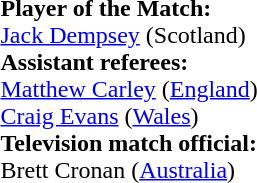<table style="width:100%">
<tr>
<td><br><strong>Player of the Match:</strong>
<br><a href='#'>Jack Dempsey</a> (Scotland)<br><strong>Assistant referees:</strong>
<br><a href='#'>Matthew Carley</a> (<a href='#'>England</a>)
<br><a href='#'>Craig Evans</a> (<a href='#'>Wales</a>)
<br><strong>Television match official:</strong>
<br>Brett Cronan (<a href='#'>Australia</a>)</td>
</tr>
</table>
